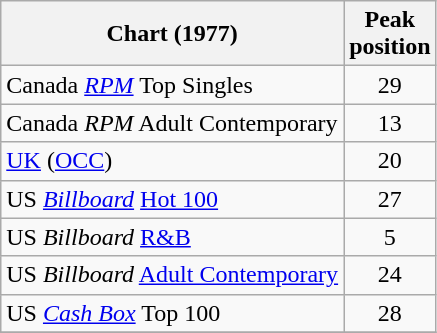<table class="wikitable sortable">
<tr>
<th align="left">Chart (1977)</th>
<th align="left">Peak<br>position</th>
</tr>
<tr>
<td>Canada <em><a href='#'>RPM</a></em> Top Singles</td>
<td style="text-align:center;">29</td>
</tr>
<tr>
<td>Canada <em>RPM</em> Adult Contemporary</td>
<td style="text-align:center;">13</td>
</tr>
<tr>
<td><a href='#'>UK</a> (<a href='#'>OCC</a>)</td>
<td style="text-align:center;">20</td>
</tr>
<tr>
<td>US <em><a href='#'>Billboard</a></em> <a href='#'>Hot 100</a></td>
<td style="text-align:center;">27</td>
</tr>
<tr>
<td>US <em>Billboard</em> <a href='#'>R&B</a></td>
<td style="text-align:center;">5</td>
</tr>
<tr>
<td>US <em>Billboard</em> <a href='#'>Adult Contemporary</a></td>
<td style="text-align:center;">24</td>
</tr>
<tr>
<td>US <em><a href='#'>Cash Box</a></em> Top 100 </td>
<td style="text-align:center;">28</td>
</tr>
<tr>
</tr>
</table>
